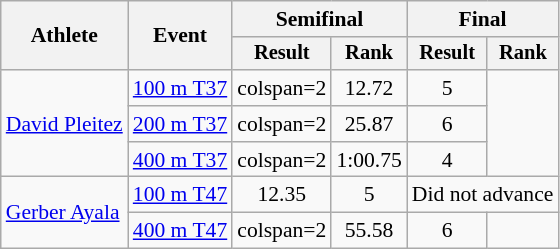<table class="wikitable" style="font-size:90%">
<tr>
<th rowspan="2">Athlete</th>
<th rowspan="2">Event</th>
<th colspan="2">Semifinal</th>
<th colspan="2">Final</th>
</tr>
<tr style="font-size:95%">
<th>Result</th>
<th>Rank</th>
<th>Result</th>
<th>Rank</th>
</tr>
<tr align=center>
<td align=left rowspan=3><a href='#'>David Pleitez</a></td>
<td align=left><a href='#'>100 m T37</a></td>
<td>colspan=2 </td>
<td>12.72</td>
<td>5</td>
</tr>
<tr align=center>
<td align=left><a href='#'>200 m T37</a></td>
<td>colspan=2 </td>
<td>25.87</td>
<td>6</td>
</tr>
<tr align=center>
<td align=left><a href='#'>400 m T37</a></td>
<td>colspan=2 </td>
<td>1:00.75</td>
<td>4</td>
</tr>
<tr align=center>
<td align=left rowspan=2><a href='#'>Gerber Ayala</a></td>
<td align=left><a href='#'>100 m T47</a></td>
<td>12.35</td>
<td>5</td>
<td colspan=2>Did not advance</td>
</tr>
<tr align=center>
<td align=left><a href='#'>400 m T47</a></td>
<td>colspan=2 </td>
<td>55.58</td>
<td>6</td>
</tr>
</table>
